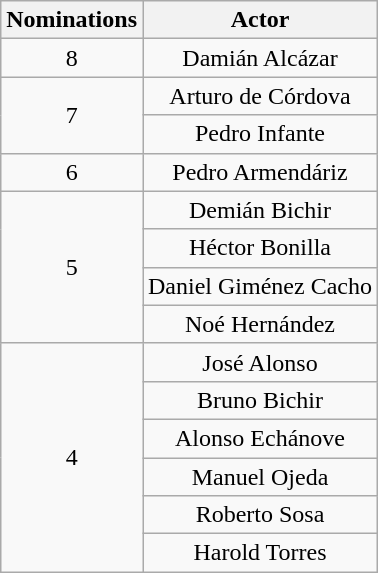<table class="wikitable" rowspan=2 style="text-align: center;">
<tr>
<th scope="col" width="55">Nominations</th>
<th scope="col" align="center">Actor</th>
</tr>
<tr>
<td rowspan="1" style="text-align:center;">8</td>
<td>Damián Alcázar</td>
</tr>
<tr>
<td rowspan="2" style="text-align:center;">7</td>
<td>Arturo de Córdova</td>
</tr>
<tr>
<td>Pedro Infante</td>
</tr>
<tr>
<td rowspan="1" style="text-align:center;">6</td>
<td>Pedro Armendáriz</td>
</tr>
<tr>
<td rowspan="4" style="text-align:center;">5</td>
<td>Demián Bichir</td>
</tr>
<tr>
<td>Héctor Bonilla</td>
</tr>
<tr>
<td>Daniel Giménez Cacho</td>
</tr>
<tr>
<td>Noé Hernández</td>
</tr>
<tr>
<td rowspan="6" style="text-align:center;">4</td>
<td>José Alonso</td>
</tr>
<tr>
<td>Bruno Bichir</td>
</tr>
<tr>
<td>Alonso Echánove</td>
</tr>
<tr>
<td>Manuel Ojeda</td>
</tr>
<tr>
<td>Roberto Sosa</td>
</tr>
<tr>
<td>Harold Torres</td>
</tr>
</table>
